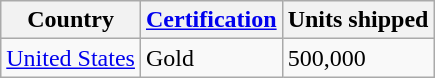<table class="wikitable plainrowheaders">
<tr>
<th scope="col">Country</th>
<th scope="col"><a href='#'>Certification</a></th>
<th scope="col">Units shipped</th>
</tr>
<tr>
<td><a href='#'>United States</a></td>
<td>Gold</td>
<td>500,000</td>
</tr>
</table>
